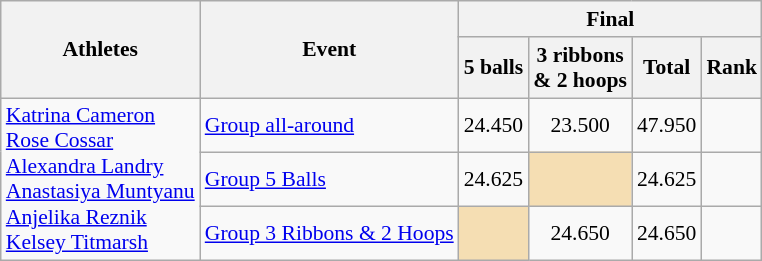<table class="wikitable" style="font-size:90%">
<tr>
<th rowspan="2">Athletes</th>
<th rowspan="2">Event</th>
<th colspan="4">Final</th>
</tr>
<tr>
<th>5 balls</th>
<th>3 ribbons<br>& 2 hoops</th>
<th>Total</th>
<th>Rank</th>
</tr>
<tr>
<td rowspan=3><a href='#'>Katrina Cameron</a><br><a href='#'>Rose Cossar</a><br><a href='#'>Alexandra Landry</a><br><a href='#'>Anastasiya Muntyanu</a><br><a href='#'>Anjelika Reznik</a><br><a href='#'>Kelsey Titmarsh</a></td>
<td><a href='#'>Group all-around</a></td>
<td align=center>24.450</td>
<td align=center>23.500</td>
<td align=center>47.950</td>
<td align=center></td>
</tr>
<tr>
<td><a href='#'>Group 5 Balls</a></td>
<td align=center>24.625</td>
<td bgcolor=wheat></td>
<td align=center>24.625</td>
<td align=center></td>
</tr>
<tr>
<td><a href='#'>Group 3 Ribbons & 2 Hoops</a></td>
<td bgcolor=wheat></td>
<td align=center>24.650</td>
<td align=center>24.650</td>
<td align=center></td>
</tr>
</table>
